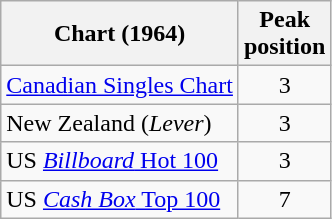<table class="wikitable">
<tr>
<th>Chart (1964)</th>
<th>Peak<br>position</th>
</tr>
<tr>
<td><a href='#'>Canadian Singles Chart</a></td>
<td style="text-align:center;">3</td>
</tr>
<tr>
<td>New Zealand (<em>Lever</em>)</td>
<td style="text-align:center;">3</td>
</tr>
<tr>
<td>US <a href='#'><em>Billboard</em> Hot 100</a></td>
<td style="text-align:center;">3</td>
</tr>
<tr>
<td>US <a href='#'><em>Cash Box</em> Top 100</a></td>
<td style="text-align:center;">7</td>
</tr>
</table>
